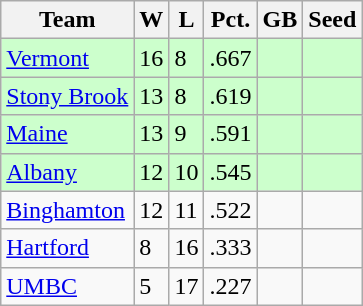<table class=wikitable>
<tr>
<th>Team</th>
<th>W</th>
<th>L</th>
<th>Pct.</th>
<th>GB</th>
<th>Seed</th>
</tr>
<tr bgcolor=#ccffcc>
<td><a href='#'>Vermont</a></td>
<td>16</td>
<td>8</td>
<td>.667</td>
<td></td>
<td></td>
</tr>
<tr bgcolor=#ccffcc>
<td><a href='#'>Stony Brook</a></td>
<td>13</td>
<td>8</td>
<td>.619</td>
<td></td>
<td></td>
</tr>
<tr bgcolor=#ccffcc>
<td><a href='#'>Maine</a></td>
<td>13</td>
<td>9</td>
<td>.591</td>
<td></td>
<td></td>
</tr>
<tr bgcolor=#ccffcc>
<td><a href='#'>Albany</a></td>
<td>12</td>
<td>10</td>
<td>.545</td>
<td></td>
<td></td>
</tr>
<tr>
<td><a href='#'>Binghamton</a></td>
<td>12</td>
<td>11</td>
<td>.522</td>
<td></td>
<td></td>
</tr>
<tr>
<td><a href='#'>Hartford</a></td>
<td>8</td>
<td>16</td>
<td>.333</td>
<td></td>
<td></td>
</tr>
<tr>
<td><a href='#'>UMBC</a></td>
<td>5</td>
<td>17</td>
<td>.227</td>
<td></td>
<td></td>
</tr>
</table>
